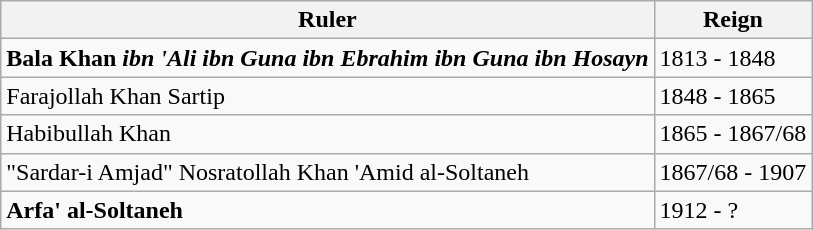<table class="wikitable">
<tr>
<th>Ruler</th>
<th>Reign</th>
</tr>
<tr>
<td><strong>Bala Khan <em>ibn 'Ali ibn Guna ibn Ebrahim ibn Guna ibn Hosayn<strong><em><br></td>
<td>1813 - 1848</td>
</tr>
<tr>
<td></strong>Farajollah Khan Sartip<strong><br></td>
<td>1848 - 1865</td>
</tr>
<tr>
<td></strong>Habibullah Khan<strong><br></td>
<td>1865 - 1867/68</td>
</tr>
<tr>
<td></strong>"Sardar-i Amjad" Nosratollah Khan </em>'Amid al-Soltaneh</em></strong><br></td>
<td>1867/68 - 1907</td>
</tr>
<tr>
<td><strong>Arfa' al-Soltaneh</strong><br></td>
<td>1912 - ?</td>
</tr>
</table>
